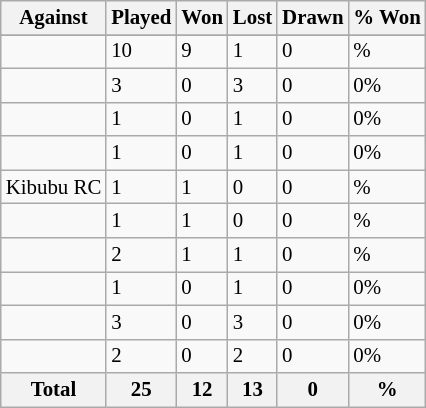<table class="sortable wikitable" style="font-size: 87%;">
<tr>
<th>Against</th>
<th>Played</th>
<th>Won</th>
<th>Lost</th>
<th>Drawn</th>
<th>% Won</th>
</tr>
<tr bgcolor="#d0ffd0" align="center">
</tr>
<tr>
<td align="left"></td>
<td>10</td>
<td>9</td>
<td>1</td>
<td>0</td>
<td>%</td>
</tr>
<tr>
<td align="left"></td>
<td>3</td>
<td>0</td>
<td>3</td>
<td>0</td>
<td>0%</td>
</tr>
<tr>
<td align="left"></td>
<td>1</td>
<td>0</td>
<td>1</td>
<td>0</td>
<td>0%</td>
</tr>
<tr>
<td align="left"></td>
<td>1</td>
<td>0</td>
<td>1</td>
<td>0</td>
<td>0%</td>
</tr>
<tr>
<td align="left"> Kibubu RC</td>
<td>1</td>
<td>1</td>
<td>0</td>
<td>0</td>
<td>%</td>
</tr>
<tr>
<td align="left"></td>
<td>1</td>
<td>1</td>
<td>0</td>
<td>0</td>
<td>%</td>
</tr>
<tr>
<td align="left"></td>
<td>2</td>
<td>1</td>
<td>1</td>
<td>0</td>
<td>%</td>
</tr>
<tr>
<td align="left"></td>
<td>1</td>
<td>0</td>
<td>1</td>
<td>0</td>
<td>0%</td>
</tr>
<tr>
<td align="left"></td>
<td>3</td>
<td>0</td>
<td>3</td>
<td>0</td>
<td>0%</td>
</tr>
<tr>
<td align="left"></td>
<td>2</td>
<td>0</td>
<td>2</td>
<td>0</td>
<td>0%</td>
</tr>
<tr>
<th>Total</th>
<th><strong>25</strong></th>
<th><strong>12</strong></th>
<th><strong>13</strong></th>
<th><strong>0</strong></th>
<th><strong>%</strong></th>
</tr>
</table>
